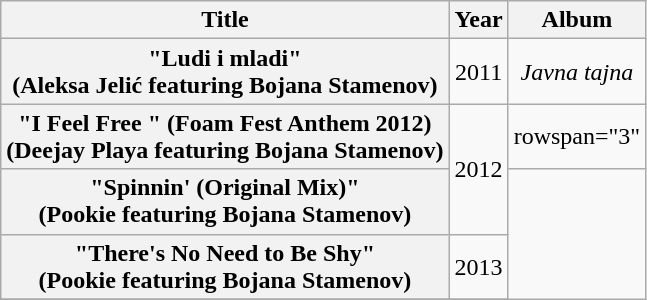<table class="wikitable plainrowheaders" style="text-align:center;">
<tr>
<th scope="col">Title</th>
<th scope="col">Year</th>
<th scope="col">Album</th>
</tr>
<tr>
<th scope="row">"Ludi i mladi"<br><span>(Aleksa Jelić featuring Bojana Stamenov)</span></th>
<td>2011</td>
<td><em>Javna tajna</em></td>
</tr>
<tr>
<th scope="row">"I Feel Free " (Foam Fest Anthem 2012)<br><span>(Deejay Playa featuring Bojana Stamenov)</span></th>
<td rowspan="2">2012</td>
<td>rowspan="3" </td>
</tr>
<tr>
<th scope="row">"Spinnin' (Original Mix)"<br><span>(Pookie featuring Bojana Stamenov)</span></th>
</tr>
<tr>
<th scope="row">"There's No Need to Be Shy"<br><span>(Pookie featuring Bojana Stamenov)</span></th>
<td>2013</td>
</tr>
<tr>
</tr>
</table>
